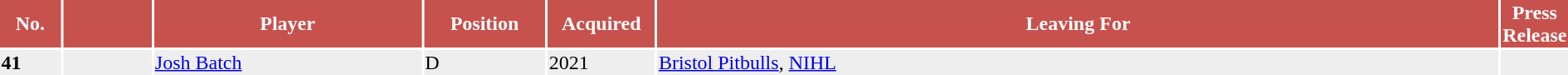<table>
<tr bgcolor="#c6514d" style="color: white">
<th width="4%">No.</th>
<th width="6%"></th>
<th width="18%">Player</th>
<th width="8%">Position</th>
<th width="7%">Acquired</th>
<th width="57%">Leaving For</th>
<th width="10%">Press Release</th>
</tr>
<tr style="background:#eee;">
<td><strong>41</strong></td>
<td></td>
<td align="left"><a href='#'>Josh Batch</a></td>
<td>D</td>
<td>2021</td>
<td align="left"><a href='#'>Bristol Pitbulls</a>, <a href='#'>NIHL</a></td>
<td></td>
</tr>
<tr>
</tr>
</table>
